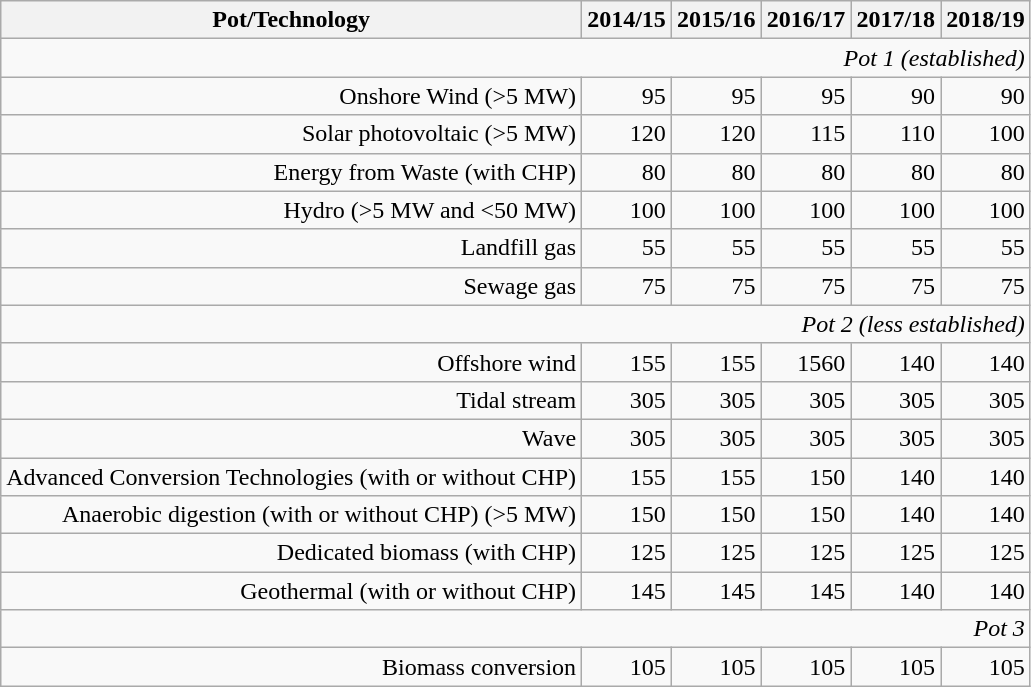<table class="wikitable col1left"  style="text-align:right">
<tr>
<th>Pot/Technology</th>
<th>2014/15</th>
<th>2015/16</th>
<th>2016/17</th>
<th>2017/18</th>
<th>2018/19</th>
</tr>
<tr>
<td colspan="6"><em>Pot 1 (established)</em></td>
</tr>
<tr>
<td>Onshore Wind (>5 MW)</td>
<td>95</td>
<td>95</td>
<td>95</td>
<td>90</td>
<td>90</td>
</tr>
<tr>
<td>Solar photovoltaic (>5 MW)</td>
<td>120</td>
<td>120</td>
<td>115</td>
<td>110</td>
<td>100</td>
</tr>
<tr>
<td>Energy from Waste (with CHP)</td>
<td>80</td>
<td>80</td>
<td>80</td>
<td>80</td>
<td>80</td>
</tr>
<tr>
<td>Hydro (>5 MW and <50 MW)</td>
<td>100</td>
<td>100</td>
<td>100</td>
<td>100</td>
<td>100</td>
</tr>
<tr>
<td>Landfill gas</td>
<td>55</td>
<td>55</td>
<td>55</td>
<td>55</td>
<td>55</td>
</tr>
<tr>
<td>Sewage gas</td>
<td>75</td>
<td>75</td>
<td>75</td>
<td>75</td>
<td>75</td>
</tr>
<tr>
<td colspan="6"><em>Pot 2 (less established)</em></td>
</tr>
<tr>
<td>Offshore wind</td>
<td>155</td>
<td>155</td>
<td>1560</td>
<td>140</td>
<td>140</td>
</tr>
<tr>
<td>Tidal stream</td>
<td>305</td>
<td>305</td>
<td>305</td>
<td>305</td>
<td>305</td>
</tr>
<tr>
<td>Wave</td>
<td>305</td>
<td>305</td>
<td>305</td>
<td>305</td>
<td>305</td>
</tr>
<tr>
<td>Advanced Conversion Technologies (with or without CHP)</td>
<td>155</td>
<td>155</td>
<td>150</td>
<td>140</td>
<td>140</td>
</tr>
<tr>
<td>Anaerobic digestion (with or without CHP) (>5 MW)</td>
<td>150</td>
<td>150</td>
<td>150</td>
<td>140</td>
<td>140</td>
</tr>
<tr>
<td>Dedicated biomass (with CHP)</td>
<td>125</td>
<td>125</td>
<td>125</td>
<td>125</td>
<td>125</td>
</tr>
<tr>
<td>Geothermal (with or without CHP)</td>
<td>145</td>
<td>145</td>
<td>145</td>
<td>140</td>
<td>140</td>
</tr>
<tr>
<td colspan="6"><em>Pot 3</em></td>
</tr>
<tr>
<td>Biomass conversion</td>
<td>105</td>
<td>105</td>
<td>105</td>
<td>105</td>
<td>105</td>
</tr>
</table>
